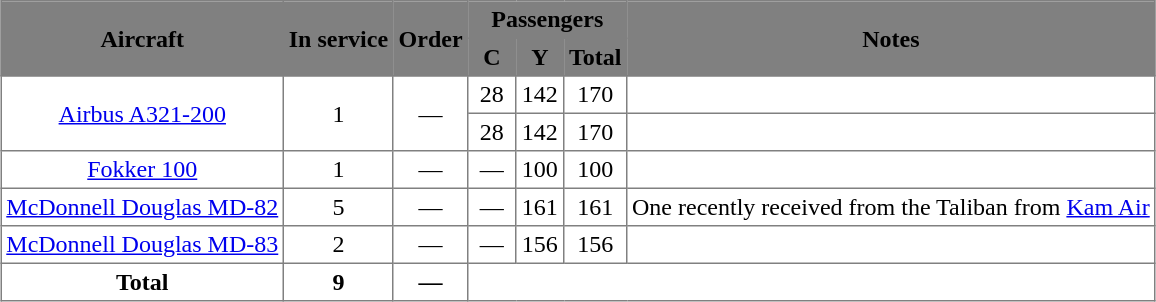<table class="toccolours" border="1" cellpadding="3" style="margin:1em auto; border-collapse:collapse;text-align:center">
<tr style="background:Gray;">
<th rowspan="2">Aircraft</th>
<th rowspan="2">In service</th>
<th rowspan="2">Order</th>
<th colspan="3">Passengers</th>
<th rowspan="2">Notes</th>
</tr>
<tr style="background:Gray;">
<th style="width:25px;"><abbr>C</abbr></th>
<th style="width:25px;"><abbr>Y</abbr></th>
<th style="width:25px;">Total</th>
</tr>
<tr>
<td rowspan="2"><a href='#'>Airbus A321-200</a></td>
<td rowspan="2">1</td>
<td rowspan="2">—</td>
<td>28</td>
<td>142</td>
<td>170</td>
<td></td>
</tr>
<tr>
<td>28</td>
<td>142</td>
<td>170</td>
<td></td>
</tr>
<tr>
<td><a href='#'>Fokker 100</a></td>
<td>1</td>
<td>—</td>
<td>—</td>
<td>100</td>
<td>100</td>
<td></td>
</tr>
<tr>
<td><a href='#'>McDonnell Douglas MD-82</a></td>
<td>5</td>
<td>—</td>
<td>—</td>
<td>161</td>
<td>161</td>
<td>One recently received from the Taliban from <a href='#'>Kam Air</a></td>
</tr>
<tr>
<td><a href='#'>McDonnell Douglas MD-83</a></td>
<td>2</td>
<td>—</td>
<td>—</td>
<td>156</td>
<td>156</td>
<td></td>
</tr>
<tr>
<th>Total</th>
<th>9</th>
<th>—</th>
<td colspan="4"></td>
</tr>
</table>
